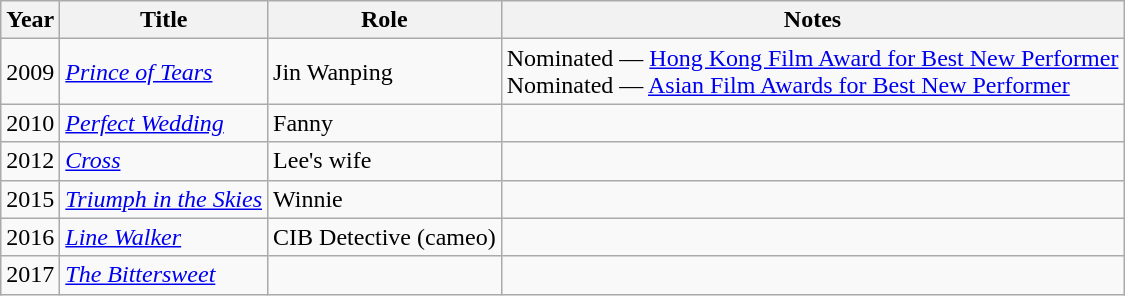<table class="wikitable plainrowheaders sortable">
<tr>
<th scope="col">Year</th>
<th scope="col">Title</th>
<th scope="col">Role</th>
<th scope="col" class="unsortable">Notes</th>
</tr>
<tr>
<td>2009</td>
<td><em><a href='#'>Prince of Tears</a></em></td>
<td>Jin Wanping</td>
<td>Nominated — <a href='#'>Hong Kong Film Award for Best New Performer</a><br>Nominated — <a href='#'>Asian Film Awards for Best New Performer</a></td>
</tr>
<tr>
<td>2010</td>
<td><em><a href='#'>Perfect Wedding</a></em></td>
<td>Fanny</td>
<td></td>
</tr>
<tr>
<td>2012</td>
<td><em><a href='#'>Cross</a></em></td>
<td>Lee's wife</td>
<td></td>
</tr>
<tr>
<td>2015</td>
<td><em><a href='#'>Triumph in the Skies</a></em></td>
<td>Winnie</td>
<td></td>
</tr>
<tr>
<td>2016</td>
<td><em><a href='#'>Line Walker</a></em></td>
<td>CIB Detective (cameo)</td>
<td></td>
</tr>
<tr>
<td>2017</td>
<td><em><a href='#'>The Bittersweet</a></em></td>
<td></td>
</tr>
</table>
